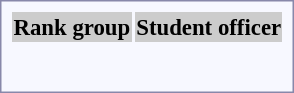<table style="border:1px solid #8888aa; background-color:#f7f8ff; padding:5px; font-size:95%; margin: 0px 12px 12px 0px; text-align:center;">
<tr bgcolor="#CCCCCC">
<th>Rank group</th>
<th colspan=3>Student officer</th>
</tr>
<tr>
<td rowspan=2><strong></strong></td>
<td></td>
<td></td>
<td></td>
</tr>
<tr>
<td></td>
<td></td>
<td></td>
</tr>
<tr>
<td rowspan=2><strong></strong></td>
<td></td>
<td></td>
<td></td>
</tr>
<tr>
<td></td>
<td></td>
<td></td>
</tr>
<tr>
<td rowspan=2><strong></strong></td>
<td></td>
<td></td>
<td></td>
</tr>
<tr>
<td></td>
<td></td>
<td></td>
</tr>
<tr>
</tr>
</table>
